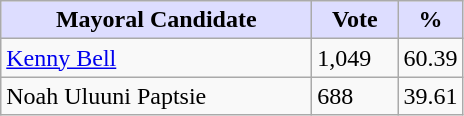<table class="wikitable">
<tr>
<th style="background:#ddf; width:200px;">Mayoral Candidate</th>
<th style="background:#ddf; width:50px;">Vote</th>
<th style="background:#ddf; width:30px;">%</th>
</tr>
<tr>
<td><a href='#'>Kenny Bell</a></td>
<td>1,049</td>
<td>60.39</td>
</tr>
<tr>
<td>Noah Uluuni Paptsie</td>
<td>688</td>
<td>39.61</td>
</tr>
</table>
